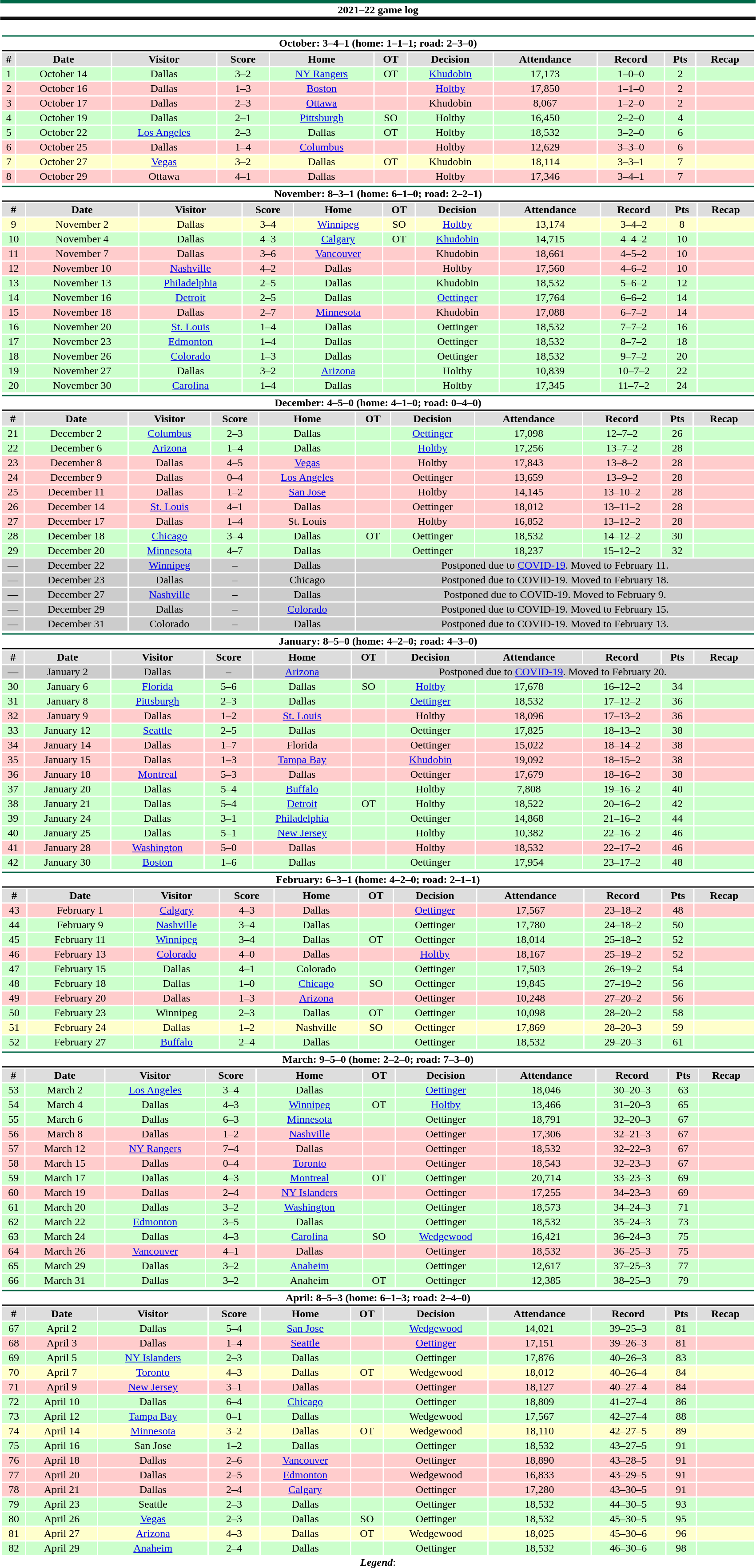<table class="toccolours" style="width:90%; clear:both; margin:1.5em auto; text-align:center;">
<tr>
<th colspan="11" style="background:#FFFFFF; border-top:#006847 5px solid; border-bottom:#111111 5px solid;">2021–22 game log</th>
</tr>
<tr>
<td colspan="11"><br><table class="toccolours collapsible collapsed" style="width:100%;">
<tr>
<th colspan="11" style="background:#FFFFFF; border-top:#006847 2px solid; border-bottom:#111111 2px solid;">October: 3–4–1 (home: 1–1–1; road: 2–3–0)</th>
</tr>
<tr style="background:#ddd;">
<th>#</th>
<th>Date</th>
<th>Visitor</th>
<th>Score</th>
<th>Home</th>
<th>OT</th>
<th>Decision</th>
<th>Attendance</th>
<th>Record</th>
<th>Pts</th>
<th>Recap</th>
</tr>
<tr style="background:#cfc;">
<td>1</td>
<td>October 14</td>
<td>Dallas</td>
<td>3–2</td>
<td><a href='#'>NY Rangers</a></td>
<td>OT</td>
<td><a href='#'>Khudobin</a></td>
<td>17,173</td>
<td>1–0–0</td>
<td>2</td>
<td></td>
</tr>
<tr style="background:#fcc;">
<td>2</td>
<td>October 16</td>
<td>Dallas</td>
<td>1–3</td>
<td><a href='#'>Boston</a></td>
<td></td>
<td><a href='#'>Holtby</a></td>
<td>17,850</td>
<td>1–1–0</td>
<td>2</td>
<td></td>
</tr>
<tr style="background:#fcc;">
<td>3</td>
<td>October 17</td>
<td>Dallas</td>
<td>2–3</td>
<td><a href='#'>Ottawa</a></td>
<td></td>
<td>Khudobin</td>
<td>8,067</td>
<td>1–2–0</td>
<td>2</td>
<td></td>
</tr>
<tr style="background:#cfc;">
<td>4</td>
<td>October 19</td>
<td>Dallas</td>
<td>2–1</td>
<td><a href='#'>Pittsburgh</a></td>
<td>SO</td>
<td>Holtby</td>
<td>16,450</td>
<td>2–2–0</td>
<td>4</td>
<td></td>
</tr>
<tr style="background:#cfc;">
<td>5</td>
<td>October 22</td>
<td><a href='#'>Los Angeles</a></td>
<td>2–3</td>
<td>Dallas</td>
<td>OT</td>
<td>Holtby</td>
<td>18,532</td>
<td>3–2–0</td>
<td>6</td>
<td></td>
</tr>
<tr style="background:#fcc;">
<td>6</td>
<td>October 25</td>
<td>Dallas</td>
<td>1–4</td>
<td><a href='#'>Columbus</a></td>
<td></td>
<td>Holtby</td>
<td>12,629</td>
<td>3–3–0</td>
<td>6</td>
<td></td>
</tr>
<tr style="background:#ffc;">
<td>7</td>
<td>October 27</td>
<td><a href='#'>Vegas</a></td>
<td>3–2</td>
<td>Dallas</td>
<td>OT</td>
<td>Khudobin</td>
<td>18,114</td>
<td>3–3–1</td>
<td>7</td>
<td></td>
</tr>
<tr style="background:#fcc;">
<td>8</td>
<td>October 29</td>
<td>Ottawa</td>
<td>4–1</td>
<td>Dallas</td>
<td></td>
<td>Holtby</td>
<td>17,346</td>
<td>3–4–1</td>
<td>7</td>
<td></td>
</tr>
</table>
<table class="toccolours collapsible collapsed" style="width:100%;">
<tr>
<th colspan="11" style="background:#FFFFFF; border-top:#006847 2px solid; border-bottom:#111111 2px solid;">November: 8–3–1 (home: 6–1–0; road: 2–2–1)</th>
</tr>
<tr style="background:#ddd;">
<th>#</th>
<th>Date</th>
<th>Visitor</th>
<th>Score</th>
<th>Home</th>
<th>OT</th>
<th>Decision</th>
<th>Attendance</th>
<th>Record</th>
<th>Pts</th>
<th>Recap</th>
</tr>
<tr style="background:#ffc;">
<td>9</td>
<td>November 2</td>
<td>Dallas</td>
<td>3–4</td>
<td><a href='#'>Winnipeg</a></td>
<td>SO</td>
<td><a href='#'>Holtby</a></td>
<td>13,174</td>
<td>3–4–2</td>
<td>8</td>
<td></td>
</tr>
<tr style="background:#cfc;">
<td>10</td>
<td>November 4</td>
<td>Dallas</td>
<td>4–3</td>
<td><a href='#'>Calgary</a></td>
<td>OT</td>
<td><a href='#'>Khudobin</a></td>
<td>14,715</td>
<td>4–4–2</td>
<td>10</td>
<td></td>
</tr>
<tr style="background:#fcc;">
<td>11</td>
<td>November 7</td>
<td>Dallas</td>
<td>3–6</td>
<td><a href='#'>Vancouver</a></td>
<td></td>
<td>Khudobin</td>
<td>18,661</td>
<td>4–5–2</td>
<td>10</td>
<td></td>
</tr>
<tr style="background:#fcc;">
<td>12</td>
<td>November 10</td>
<td><a href='#'>Nashville</a></td>
<td>4–2</td>
<td>Dallas</td>
<td></td>
<td>Holtby</td>
<td>17,560</td>
<td>4–6–2</td>
<td>10</td>
<td></td>
</tr>
<tr style="background:#cfc;">
<td>13</td>
<td>November 13</td>
<td><a href='#'>Philadelphia</a></td>
<td>2–5</td>
<td>Dallas</td>
<td></td>
<td>Khudobin</td>
<td>18,532</td>
<td>5–6–2</td>
<td>12</td>
<td></td>
</tr>
<tr style="background:#cfc;">
<td>14</td>
<td>November 16</td>
<td><a href='#'>Detroit</a></td>
<td>2–5</td>
<td>Dallas</td>
<td></td>
<td><a href='#'>Oettinger</a></td>
<td>17,764</td>
<td>6–6–2</td>
<td>14</td>
<td></td>
</tr>
<tr style="background:#fcc;">
<td>15</td>
<td>November 18</td>
<td>Dallas</td>
<td>2–7</td>
<td><a href='#'>Minnesota</a></td>
<td></td>
<td>Khudobin</td>
<td>17,088</td>
<td>6–7–2</td>
<td>14</td>
<td></td>
</tr>
<tr style="background:#cfc;">
<td>16</td>
<td>November 20</td>
<td><a href='#'>St. Louis</a></td>
<td>1–4</td>
<td>Dallas</td>
<td></td>
<td>Oettinger</td>
<td>18,532</td>
<td>7–7–2</td>
<td>16</td>
<td></td>
</tr>
<tr style="background:#cfc;">
<td>17</td>
<td>November 23</td>
<td><a href='#'>Edmonton</a></td>
<td>1–4</td>
<td>Dallas</td>
<td></td>
<td>Oettinger</td>
<td>18,532</td>
<td>8–7–2</td>
<td>18</td>
<td></td>
</tr>
<tr style="background:#cfc;">
<td>18</td>
<td>November 26</td>
<td><a href='#'>Colorado</a></td>
<td>1–3</td>
<td>Dallas</td>
<td></td>
<td>Oettinger</td>
<td>18,532</td>
<td>9–7–2</td>
<td>20</td>
<td></td>
</tr>
<tr style="background:#cfc;">
<td>19</td>
<td>November 27</td>
<td>Dallas</td>
<td>3–2</td>
<td><a href='#'>Arizona</a></td>
<td></td>
<td>Holtby</td>
<td>10,839</td>
<td>10–7–2</td>
<td>22</td>
<td></td>
</tr>
<tr style="background:#cfc;">
<td>20</td>
<td>November 30</td>
<td><a href='#'>Carolina</a></td>
<td>1–4</td>
<td>Dallas</td>
<td></td>
<td>Holtby</td>
<td>17,345</td>
<td>11–7–2</td>
<td>24</td>
<td></td>
</tr>
</table>
<table class="toccolours collapsible collapsed" style="width:100%;">
<tr>
<th colspan="11" style="background:#FFFFFF; border-top:#006847 2px solid; border-bottom:#111111 2px solid;">December: 4–5–0 (home: 4–1–0; road: 0–4–0)</th>
</tr>
<tr style="background:#ddd;">
<th>#</th>
<th>Date</th>
<th>Visitor</th>
<th>Score</th>
<th>Home</th>
<th>OT</th>
<th>Decision</th>
<th>Attendance</th>
<th>Record</th>
<th>Pts</th>
<th>Recap</th>
</tr>
<tr style="background:#cfc;">
<td>21</td>
<td>December 2</td>
<td><a href='#'>Columbus</a></td>
<td>2–3</td>
<td>Dallas</td>
<td></td>
<td><a href='#'>Oettinger</a></td>
<td>17,098</td>
<td>12–7–2</td>
<td>26</td>
<td></td>
</tr>
<tr style="background:#cfc;">
<td>22</td>
<td>December 6</td>
<td><a href='#'>Arizona</a></td>
<td>1–4</td>
<td>Dallas</td>
<td></td>
<td><a href='#'>Holtby</a></td>
<td>17,256</td>
<td>13–7–2</td>
<td>28</td>
<td></td>
</tr>
<tr style="background:#fcc;">
<td>23</td>
<td>December 8</td>
<td>Dallas</td>
<td>4–5</td>
<td><a href='#'>Vegas</a></td>
<td></td>
<td>Holtby</td>
<td>17,843</td>
<td>13–8–2</td>
<td>28</td>
<td></td>
</tr>
<tr style="background:#fcc;">
<td>24</td>
<td>December 9</td>
<td>Dallas</td>
<td>0–4</td>
<td><a href='#'>Los Angeles</a></td>
<td></td>
<td>Oettinger</td>
<td>13,659</td>
<td>13–9–2</td>
<td>28</td>
<td></td>
</tr>
<tr style="background:#fcc;">
<td>25</td>
<td>December 11</td>
<td>Dallas</td>
<td>1–2</td>
<td><a href='#'>San Jose</a></td>
<td></td>
<td>Holtby</td>
<td>14,145</td>
<td>13–10–2</td>
<td>28</td>
<td></td>
</tr>
<tr style="background:#fcc;">
<td>26</td>
<td>December 14</td>
<td><a href='#'>St. Louis</a></td>
<td>4–1</td>
<td>Dallas</td>
<td></td>
<td>Oettinger</td>
<td>18,012</td>
<td>13–11–2</td>
<td>28</td>
<td></td>
</tr>
<tr style="background:#fcc;">
<td>27</td>
<td>December 17</td>
<td>Dallas</td>
<td>1–4</td>
<td>St. Louis</td>
<td></td>
<td>Holtby</td>
<td>16,852</td>
<td>13–12–2</td>
<td>28</td>
<td></td>
</tr>
<tr style="background:#cfc;">
<td>28</td>
<td>December 18</td>
<td><a href='#'>Chicago</a></td>
<td>3–4</td>
<td>Dallas</td>
<td>OT</td>
<td>Oettinger</td>
<td>18,532</td>
<td>14–12–2</td>
<td>30</td>
<td></td>
</tr>
<tr style="background:#cfc;">
<td>29</td>
<td>December 20</td>
<td><a href='#'>Minnesota</a></td>
<td>4–7</td>
<td>Dallas</td>
<td></td>
<td>Oettinger</td>
<td>18,237</td>
<td>15–12–2</td>
<td>32</td>
<td></td>
</tr>
<tr style="background:#ccc;">
<td>—</td>
<td>December 22</td>
<td><a href='#'>Winnipeg</a></td>
<td>–</td>
<td>Dallas</td>
<td colspan="6">Postponed due to <a href='#'>COVID-19</a>. Moved to February 11.</td>
</tr>
<tr style="background:#ccc;">
<td>—</td>
<td>December 23</td>
<td>Dallas</td>
<td>–</td>
<td>Chicago</td>
<td colspan="6">Postponed due to COVID-19. Moved to February 18.</td>
</tr>
<tr style="background:#ccc;">
<td>—</td>
<td>December 27</td>
<td><a href='#'>Nashville</a></td>
<td>–</td>
<td>Dallas</td>
<td colspan="6">Postponed due to COVID-19. Moved to February 9.</td>
</tr>
<tr style="background:#ccc;">
<td>—</td>
<td>December 29</td>
<td>Dallas</td>
<td>–</td>
<td><a href='#'>Colorado</a></td>
<td colspan="6">Postponed due to COVID-19. Moved to February 15.</td>
</tr>
<tr style="background:#ccc;">
<td>—</td>
<td>December 31</td>
<td>Colorado</td>
<td>–</td>
<td>Dallas</td>
<td colspan="6">Postponed due to COVID-19. Moved to February 13.</td>
</tr>
</table>
<table class="toccolours collapsible collapsed" style="width:100%;">
<tr>
<th colspan="11" style="background:#FFFFFF; border-top:#006847 2px solid; border-bottom:#111111 2px solid;">January: 8–5–0 (home: 4–2–0; road: 4–3–0)</th>
</tr>
<tr style="background:#ddd;">
<th>#</th>
<th>Date</th>
<th>Visitor</th>
<th>Score</th>
<th>Home</th>
<th>OT</th>
<th>Decision</th>
<th>Attendance</th>
<th>Record</th>
<th>Pts</th>
<th>Recap</th>
</tr>
<tr style="background:#ccc;">
<td>—</td>
<td>January 2</td>
<td>Dallas</td>
<td>–</td>
<td><a href='#'>Arizona</a></td>
<td colspan="6">Postponed due to <a href='#'>COVID-19</a>. Moved to February 20.</td>
</tr>
<tr style="background:#cfc;">
<td>30</td>
<td>January 6</td>
<td><a href='#'>Florida</a></td>
<td>5–6</td>
<td>Dallas</td>
<td>SO</td>
<td><a href='#'>Holtby</a></td>
<td>17,678</td>
<td>16–12–2</td>
<td>34</td>
<td></td>
</tr>
<tr style="background:#cfc;">
<td>31</td>
<td>January 8</td>
<td><a href='#'>Pittsburgh</a></td>
<td>2–3</td>
<td>Dallas</td>
<td></td>
<td><a href='#'>Oettinger</a></td>
<td>18,532</td>
<td>17–12–2</td>
<td>36</td>
<td></td>
</tr>
<tr style="background:#fcc;">
<td>32</td>
<td>January 9</td>
<td>Dallas</td>
<td>1–2</td>
<td><a href='#'>St. Louis</a></td>
<td></td>
<td>Holtby</td>
<td>18,096</td>
<td>17–13–2</td>
<td>36</td>
<td></td>
</tr>
<tr style="background:#cfc;">
<td>33</td>
<td>January 12</td>
<td><a href='#'>Seattle</a></td>
<td>2–5</td>
<td>Dallas</td>
<td></td>
<td>Oettinger</td>
<td>17,825</td>
<td>18–13–2</td>
<td>38</td>
<td></td>
</tr>
<tr style="background:#fcc;">
<td>34</td>
<td>January 14</td>
<td>Dallas</td>
<td>1–7</td>
<td>Florida</td>
<td></td>
<td>Oettinger</td>
<td>15,022</td>
<td>18–14–2</td>
<td>38</td>
<td></td>
</tr>
<tr style="background:#fcc;">
<td>35</td>
<td>January 15</td>
<td>Dallas</td>
<td>1–3</td>
<td><a href='#'>Tampa Bay</a></td>
<td></td>
<td><a href='#'>Khudobin</a></td>
<td>19,092</td>
<td>18–15–2</td>
<td>38</td>
<td></td>
</tr>
<tr style="background:#fcc;">
<td>36</td>
<td>January 18</td>
<td><a href='#'>Montreal</a></td>
<td>5–3</td>
<td>Dallas</td>
<td></td>
<td>Oettinger</td>
<td>17,679</td>
<td>18–16–2</td>
<td>38</td>
<td></td>
</tr>
<tr style="background:#cfc;">
<td>37</td>
<td>January 20</td>
<td>Dallas</td>
<td>5–4</td>
<td><a href='#'>Buffalo</a></td>
<td></td>
<td>Holtby</td>
<td>7,808</td>
<td>19–16–2</td>
<td>40</td>
<td></td>
</tr>
<tr style="background:#cfc;">
<td>38</td>
<td>January 21</td>
<td>Dallas</td>
<td>5–4</td>
<td><a href='#'>Detroit</a></td>
<td>OT</td>
<td>Holtby</td>
<td>18,522</td>
<td>20–16–2</td>
<td>42</td>
<td></td>
</tr>
<tr style="background:#cfc;">
<td>39</td>
<td>January 24</td>
<td>Dallas</td>
<td>3–1</td>
<td><a href='#'>Philadelphia</a></td>
<td></td>
<td>Oettinger</td>
<td>14,868</td>
<td>21–16–2</td>
<td>44</td>
<td></td>
</tr>
<tr style="background:#cfc;">
<td>40</td>
<td>January 25</td>
<td>Dallas</td>
<td>5–1</td>
<td><a href='#'>New Jersey</a></td>
<td></td>
<td>Holtby</td>
<td>10,382</td>
<td>22–16–2</td>
<td>46</td>
<td></td>
</tr>
<tr style="background:#fcc;">
<td>41</td>
<td>January 28</td>
<td><a href='#'>Washington</a></td>
<td>5–0</td>
<td>Dallas</td>
<td></td>
<td>Holtby</td>
<td>18,532</td>
<td>22–17–2</td>
<td>46</td>
<td></td>
</tr>
<tr style="background:#cfc;">
<td>42</td>
<td>January 30</td>
<td><a href='#'>Boston</a></td>
<td>1–6</td>
<td>Dallas</td>
<td></td>
<td>Oettinger</td>
<td>17,954</td>
<td>23–17–2</td>
<td>48</td>
<td></td>
</tr>
</table>
<table class="toccolours collapsible collapsed" style="width:100%;">
<tr>
<th colspan="11" style="background:#FFFFFF; border-top:#006847 2px solid; border-bottom:#111111 2px solid;">February: 6–3–1 (home: 4–2–0; road: 2–1–1)</th>
</tr>
<tr style="background:#ddd;">
<th>#</th>
<th>Date</th>
<th>Visitor</th>
<th>Score</th>
<th>Home</th>
<th>OT</th>
<th>Decision</th>
<th>Attendance</th>
<th>Record</th>
<th>Pts</th>
<th>Recap</th>
</tr>
<tr style="background:#fcc;">
<td>43</td>
<td>February 1</td>
<td><a href='#'>Calgary</a></td>
<td>4–3</td>
<td>Dallas</td>
<td></td>
<td><a href='#'>Oettinger</a></td>
<td>17,567</td>
<td>23–18–2</td>
<td>48</td>
<td></td>
</tr>
<tr style="background:#cfc;">
<td>44</td>
<td>February 9</td>
<td><a href='#'>Nashville</a></td>
<td>3–4</td>
<td>Dallas</td>
<td></td>
<td>Oettinger</td>
<td>17,780</td>
<td>24–18–2</td>
<td>50</td>
<td></td>
</tr>
<tr style="background:#cfc;">
<td>45</td>
<td>February 11</td>
<td><a href='#'>Winnipeg</a></td>
<td>3–4</td>
<td>Dallas</td>
<td>OT</td>
<td>Oettinger</td>
<td>18,014</td>
<td>25–18–2</td>
<td>52</td>
<td></td>
</tr>
<tr style="background:#fcc;">
<td>46</td>
<td>February 13</td>
<td><a href='#'>Colorado</a></td>
<td>4–0</td>
<td>Dallas</td>
<td></td>
<td><a href='#'>Holtby</a></td>
<td>18,167</td>
<td>25–19–2</td>
<td>52</td>
<td></td>
</tr>
<tr style="background:#cfc;">
<td>47</td>
<td>February 15</td>
<td>Dallas</td>
<td>4–1</td>
<td>Colorado</td>
<td></td>
<td>Oettinger</td>
<td>17,503</td>
<td>26–19–2</td>
<td>54</td>
<td></td>
</tr>
<tr style="background:#cfc;">
<td>48</td>
<td>February 18</td>
<td>Dallas</td>
<td>1–0</td>
<td><a href='#'>Chicago</a></td>
<td>SO</td>
<td>Oettinger</td>
<td>19,845</td>
<td>27–19–2</td>
<td>56</td>
<td></td>
</tr>
<tr style="background:#fcc;">
<td>49</td>
<td>February 20</td>
<td>Dallas</td>
<td>1–3</td>
<td><a href='#'>Arizona</a></td>
<td></td>
<td>Oettinger</td>
<td>10,248</td>
<td>27–20–2</td>
<td>56</td>
<td></td>
</tr>
<tr style="background:#cfc;">
<td>50</td>
<td>February 23</td>
<td>Winnipeg</td>
<td>2–3</td>
<td>Dallas</td>
<td>OT</td>
<td>Oettinger</td>
<td>10,098</td>
<td>28–20–2</td>
<td>58</td>
<td></td>
</tr>
<tr style="background:#ffc;">
<td>51</td>
<td>February 24</td>
<td>Dallas</td>
<td>1–2</td>
<td>Nashville</td>
<td>SO</td>
<td>Oettinger</td>
<td>17,869</td>
<td>28–20–3</td>
<td>59</td>
<td></td>
</tr>
<tr style="background:#cfc;">
<td>52</td>
<td>February 27</td>
<td><a href='#'>Buffalo</a></td>
<td>2–4</td>
<td>Dallas</td>
<td></td>
<td>Oettinger</td>
<td>18,532</td>
<td>29–20–3</td>
<td>61</td>
<td></td>
</tr>
</table>
<table class="toccolours collapsible collapsed" style="width:100%;">
<tr>
<th colspan="11" style="background:#FFFFFF; border-top:#006847 2px solid; border-bottom:#111111 2px solid;">March: 9–5–0 (home: 2–2–0; road: 7–3–0)</th>
</tr>
<tr style="background:#ddd;">
<th>#</th>
<th>Date</th>
<th>Visitor</th>
<th>Score</th>
<th>Home</th>
<th>OT</th>
<th>Decision</th>
<th>Attendance</th>
<th>Record</th>
<th>Pts</th>
<th>Recap</th>
</tr>
<tr style="background:#cfc;">
<td>53</td>
<td>March 2</td>
<td><a href='#'>Los Angeles</a></td>
<td>3–4</td>
<td>Dallas</td>
<td></td>
<td><a href='#'>Oettinger</a></td>
<td>18,046</td>
<td>30–20–3</td>
<td>63</td>
<td></td>
</tr>
<tr style="background:#cfc;">
<td>54</td>
<td>March 4</td>
<td>Dallas</td>
<td>4–3</td>
<td><a href='#'>Winnipeg</a></td>
<td>OT</td>
<td><a href='#'>Holtby</a></td>
<td>13,466</td>
<td>31–20–3</td>
<td>65</td>
<td></td>
</tr>
<tr style="background:#cfc;">
<td>55</td>
<td>March 6</td>
<td>Dallas</td>
<td>6–3</td>
<td><a href='#'>Minnesota</a></td>
<td></td>
<td>Oettinger</td>
<td>18,791</td>
<td>32–20–3</td>
<td>67</td>
<td></td>
</tr>
<tr style="background:#fcc;">
<td>56</td>
<td>March 8</td>
<td>Dallas</td>
<td>1–2</td>
<td><a href='#'>Nashville</a></td>
<td></td>
<td>Oettinger</td>
<td>17,306</td>
<td>32–21–3</td>
<td>67</td>
<td></td>
</tr>
<tr style="background:#fcc;">
<td>57</td>
<td>March 12</td>
<td><a href='#'>NY Rangers</a></td>
<td>7–4</td>
<td>Dallas</td>
<td></td>
<td>Oettinger</td>
<td>18,532</td>
<td>32–22–3</td>
<td>67</td>
<td></td>
</tr>
<tr style="background:#fcc;">
<td>58</td>
<td>March 15</td>
<td>Dallas</td>
<td>0–4</td>
<td><a href='#'>Toronto</a></td>
<td></td>
<td>Oettinger</td>
<td>18,543</td>
<td>32–23–3</td>
<td>67</td>
<td></td>
</tr>
<tr style="background:#cfc;">
<td>59</td>
<td>March 17</td>
<td>Dallas</td>
<td>4–3</td>
<td><a href='#'>Montreal</a></td>
<td>OT</td>
<td>Oettinger</td>
<td>20,714</td>
<td>33–23–3</td>
<td>69</td>
<td></td>
</tr>
<tr style="background:#fcc;">
<td>60</td>
<td>March 19</td>
<td>Dallas</td>
<td>2–4</td>
<td><a href='#'>NY Islanders</a></td>
<td></td>
<td>Oettinger</td>
<td>17,255</td>
<td>34–23–3</td>
<td>69</td>
<td></td>
</tr>
<tr style="background:#cfc;">
<td>61</td>
<td>March 20</td>
<td>Dallas</td>
<td>3–2</td>
<td><a href='#'>Washington</a></td>
<td></td>
<td>Oettinger</td>
<td>18,573</td>
<td>34–24–3</td>
<td>71</td>
<td></td>
</tr>
<tr style="background:#cfc;">
<td>62</td>
<td>March 22</td>
<td><a href='#'>Edmonton</a></td>
<td>3–5</td>
<td>Dallas</td>
<td></td>
<td>Oettinger</td>
<td>18,532</td>
<td>35–24–3</td>
<td>73</td>
<td></td>
</tr>
<tr style="background:#cfc;">
<td>63</td>
<td>March 24</td>
<td>Dallas</td>
<td>4–3</td>
<td><a href='#'>Carolina</a></td>
<td>SO</td>
<td><a href='#'>Wedgewood</a></td>
<td>16,421</td>
<td>36–24–3</td>
<td>75</td>
<td></td>
</tr>
<tr style="background:#fcc;">
<td>64</td>
<td>March 26</td>
<td><a href='#'>Vancouver</a></td>
<td>4–1</td>
<td>Dallas</td>
<td></td>
<td>Oettinger</td>
<td>18,532</td>
<td>36–25–3</td>
<td>75</td>
<td></td>
</tr>
<tr style="background:#cfc;">
<td>65</td>
<td>March 29</td>
<td>Dallas</td>
<td>3–2</td>
<td><a href='#'>Anaheim</a></td>
<td></td>
<td>Oettinger</td>
<td>12,617</td>
<td>37–25–3</td>
<td>77</td>
<td></td>
</tr>
<tr style="background:#cfc;">
<td>66</td>
<td>March 31</td>
<td>Dallas</td>
<td>3–2</td>
<td>Anaheim</td>
<td>OT</td>
<td>Oettinger</td>
<td>12,385</td>
<td>38–25–3</td>
<td>79</td>
<td></td>
</tr>
</table>
<table class="toccolours collapsible collapsed" style="width:100%;">
<tr>
<th colspan="11" style="background:#FFFFFF; border-top:#006847 2px solid; border-bottom:#111111 2px solid;">April: 8–5–3 (home: 6–1–3; road: 2–4–0)</th>
</tr>
<tr style="background:#ddd;">
<th>#</th>
<th>Date</th>
<th>Visitor</th>
<th>Score</th>
<th>Home</th>
<th>OT</th>
<th>Decision</th>
<th>Attendance</th>
<th>Record</th>
<th>Pts</th>
<th>Recap</th>
</tr>
<tr style="background:#cfc;">
<td>67</td>
<td>April 2</td>
<td>Dallas</td>
<td>5–4</td>
<td><a href='#'>San Jose</a></td>
<td></td>
<td><a href='#'>Wedgewood</a></td>
<td>14,021</td>
<td>39–25–3</td>
<td>81</td>
<td></td>
</tr>
<tr style="background:#fcc;">
<td>68</td>
<td>April 3</td>
<td>Dallas</td>
<td>1–4</td>
<td><a href='#'>Seattle</a></td>
<td></td>
<td><a href='#'>Oettinger</a></td>
<td>17,151</td>
<td>39–26–3</td>
<td>81</td>
<td></td>
</tr>
<tr style="background:#cfc;">
<td>69</td>
<td>April 5</td>
<td><a href='#'>NY Islanders</a></td>
<td>2–3</td>
<td>Dallas</td>
<td></td>
<td>Oettinger</td>
<td>17,876</td>
<td>40–26–3</td>
<td>83</td>
<td></td>
</tr>
<tr style="background:#ffc;">
<td>70</td>
<td>April 7</td>
<td><a href='#'>Toronto</a></td>
<td>4–3</td>
<td>Dallas</td>
<td>OT</td>
<td>Wedgewood</td>
<td>18,012</td>
<td>40–26–4</td>
<td>84</td>
<td></td>
</tr>
<tr style="background:#fcc;">
<td>71</td>
<td>April 9</td>
<td><a href='#'>New Jersey</a></td>
<td>3–1</td>
<td>Dallas</td>
<td></td>
<td>Oettinger</td>
<td>18,127</td>
<td>40–27–4</td>
<td>84</td>
<td></td>
</tr>
<tr style="background:#cfc;">
<td>72</td>
<td>April 10</td>
<td>Dallas</td>
<td>6–4</td>
<td><a href='#'>Chicago</a></td>
<td></td>
<td>Oettinger</td>
<td>18,809</td>
<td>41–27–4</td>
<td>86</td>
<td></td>
</tr>
<tr style="background:#cfc;">
<td>73</td>
<td>April 12</td>
<td><a href='#'>Tampa Bay</a></td>
<td>0–1</td>
<td>Dallas</td>
<td></td>
<td>Wedgewood</td>
<td>17,567</td>
<td>42–27–4</td>
<td>88</td>
<td></td>
</tr>
<tr style="background:#ffc;">
<td>74</td>
<td>April 14</td>
<td><a href='#'>Minnesota</a></td>
<td>3–2</td>
<td>Dallas</td>
<td>OT</td>
<td>Wedgewood</td>
<td>18,110</td>
<td>42–27–5</td>
<td>89</td>
<td></td>
</tr>
<tr style="background:#cfc;">
<td>75</td>
<td>April 16</td>
<td>San Jose</td>
<td>1–2</td>
<td>Dallas</td>
<td></td>
<td>Oettinger</td>
<td>18,532</td>
<td>43–27–5</td>
<td>91</td>
<td></td>
</tr>
<tr style="background:#fcc;">
<td>76</td>
<td>April 18</td>
<td>Dallas</td>
<td>2–6</td>
<td><a href='#'>Vancouver</a></td>
<td></td>
<td>Oettinger</td>
<td>18,890</td>
<td>43–28–5</td>
<td>91</td>
<td></td>
</tr>
<tr style="background:#fcc;">
<td>77</td>
<td>April 20</td>
<td>Dallas</td>
<td>2–5</td>
<td><a href='#'>Edmonton</a></td>
<td></td>
<td>Wedgewood</td>
<td>16,833</td>
<td>43–29–5</td>
<td>91</td>
<td></td>
</tr>
<tr style="background:#fcc;">
<td>78</td>
<td>April 21</td>
<td>Dallas</td>
<td>2–4</td>
<td><a href='#'>Calgary</a></td>
<td></td>
<td>Oettinger</td>
<td>17,280</td>
<td>43–30–5</td>
<td>91</td>
<td></td>
</tr>
<tr style="background:#cfc;">
<td>79</td>
<td>April 23</td>
<td>Seattle</td>
<td>2–3</td>
<td>Dallas</td>
<td></td>
<td>Oettinger</td>
<td>18,532</td>
<td>44–30–5</td>
<td>93</td>
<td></td>
</tr>
<tr style="background:#cfc;">
<td>80</td>
<td>April 26</td>
<td><a href='#'>Vegas</a></td>
<td>2–3</td>
<td>Dallas</td>
<td>SO</td>
<td>Oettinger</td>
<td>18,532</td>
<td>45–30–5</td>
<td>95</td>
<td></td>
</tr>
<tr style="background:#ffc;">
<td>81</td>
<td>April 27</td>
<td><a href='#'>Arizona</a></td>
<td>4–3</td>
<td>Dallas</td>
<td>OT</td>
<td>Wedgewood</td>
<td>18,025</td>
<td>45–30–6</td>
<td>96</td>
<td></td>
</tr>
<tr style="background:#cfc;">
<td>82</td>
<td>April 29</td>
<td><a href='#'>Anaheim</a></td>
<td>2–4</td>
<td>Dallas</td>
<td></td>
<td>Oettinger</td>
<td>18,532</td>
<td>46–30–6</td>
<td>98</td>
<td></td>
</tr>
</table>
<strong><em>Legend</em></strong>:


</td>
</tr>
</table>
